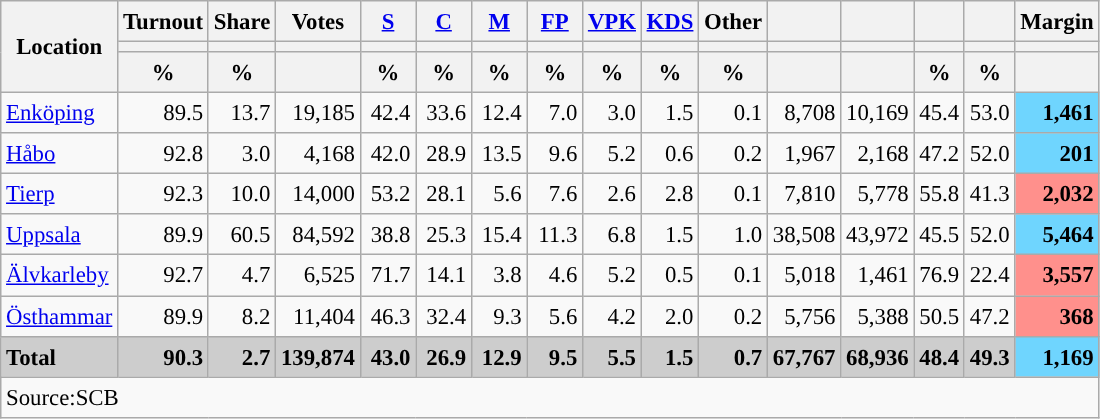<table class="wikitable sortable" style="text-align:right; font-size:95%; line-height:20px;">
<tr>
<th rowspan="3">Location</th>
<th>Turnout</th>
<th>Share</th>
<th>Votes</th>
<th width="30px" class="unsortable"><a href='#'>S</a></th>
<th width="30px" class="unsortable"><a href='#'>C</a></th>
<th width="30px" class="unsortable"><a href='#'>M</a></th>
<th width="30px" class="unsortable"><a href='#'>FP</a></th>
<th width="30px" class="unsortable"><a href='#'>VPK</a></th>
<th width="30px" class="unsortable"><a href='#'>KDS</a></th>
<th width="30px" class="unsortable">Other</th>
<th></th>
<th></th>
<th></th>
<th></th>
<th>Margin</th>
</tr>
<tr>
<th></th>
<th></th>
<th></th>
<th style="background:"></th>
<th style="background:"></th>
<th style="background:"></th>
<th style="background:"></th>
<th style="background:"></th>
<th style="background:"></th>
<th style="background:"></th>
<th style="background:"></th>
<th style="background:"></th>
<th style="background:"></th>
<th style="background:"></th>
<th></th>
</tr>
<tr>
<th data-sort-type="number">%</th>
<th data-sort-type="number">%</th>
<th></th>
<th data-sort-type="number">%</th>
<th data-sort-type="number">%</th>
<th data-sort-type="number">%</th>
<th data-sort-type="number">%</th>
<th data-sort-type="number">%</th>
<th data-sort-type="number">%</th>
<th data-sort-type="number">%</th>
<th data-sort-type="number"></th>
<th data-sort-type="number"></th>
<th data-sort-type="number">%</th>
<th data-sort-type="number">%</th>
<th data-sort-type="number"></th>
</tr>
<tr>
<td align=left><a href='#'>Enköping</a></td>
<td>89.5</td>
<td>13.7</td>
<td>19,185</td>
<td>42.4</td>
<td>33.6</td>
<td>12.4</td>
<td>7.0</td>
<td>3.0</td>
<td>1.5</td>
<td>0.1</td>
<td>8,708</td>
<td>10,169</td>
<td>45.4</td>
<td>53.0</td>
<td bgcolor=#6fd5fe><strong>1,461</strong></td>
</tr>
<tr>
<td align=left><a href='#'>Håbo</a></td>
<td>92.8</td>
<td>3.0</td>
<td>4,168</td>
<td>42.0</td>
<td>28.9</td>
<td>13.5</td>
<td>9.6</td>
<td>5.2</td>
<td>0.6</td>
<td>0.2</td>
<td>1,967</td>
<td>2,168</td>
<td>47.2</td>
<td>52.0</td>
<td bgcolor=#6fd5fe><strong>201</strong></td>
</tr>
<tr>
<td align=left><a href='#'>Tierp</a></td>
<td>92.3</td>
<td>10.0</td>
<td>14,000</td>
<td>53.2</td>
<td>28.1</td>
<td>5.6</td>
<td>7.6</td>
<td>2.6</td>
<td>2.8</td>
<td>0.1</td>
<td>7,810</td>
<td>5,778</td>
<td>55.8</td>
<td>41.3</td>
<td bgcolor=#ff908c><strong>2,032</strong></td>
</tr>
<tr>
<td align=left><a href='#'>Uppsala</a></td>
<td>89.9</td>
<td>60.5</td>
<td>84,592</td>
<td>38.8</td>
<td>25.3</td>
<td>15.4</td>
<td>11.3</td>
<td>6.8</td>
<td>1.5</td>
<td>1.0</td>
<td>38,508</td>
<td>43,972</td>
<td>45.5</td>
<td>52.0</td>
<td bgcolor=#6fd5fe><strong>5,464</strong></td>
</tr>
<tr>
<td align=left><a href='#'>Älvkarleby</a></td>
<td>92.7</td>
<td>4.7</td>
<td>6,525</td>
<td>71.7</td>
<td>14.1</td>
<td>3.8</td>
<td>4.6</td>
<td>5.2</td>
<td>0.5</td>
<td>0.1</td>
<td>5,018</td>
<td>1,461</td>
<td>76.9</td>
<td>22.4</td>
<td bgcolor=#ff908c><strong>3,557</strong></td>
</tr>
<tr>
<td align=left><a href='#'>Östhammar</a></td>
<td>89.9</td>
<td>8.2</td>
<td>11,404</td>
<td>46.3</td>
<td>32.4</td>
<td>9.3</td>
<td>5.6</td>
<td>4.2</td>
<td>2.0</td>
<td>0.2</td>
<td>5,756</td>
<td>5,388</td>
<td>50.5</td>
<td>47.2</td>
<td bgcolor=#ff908c><strong>368</strong></td>
</tr>
<tr style="background:#CDCDCD;">
<td align=left><strong>Total</strong></td>
<td><strong>90.3</strong></td>
<td><strong>2.7</strong></td>
<td><strong>139,874</strong></td>
<td><strong>43.0</strong></td>
<td><strong>26.9</strong></td>
<td><strong>12.9</strong></td>
<td><strong>9.5</strong></td>
<td><strong>5.5</strong></td>
<td><strong>1.5</strong></td>
<td><strong>0.7</strong></td>
<td><strong>67,767</strong></td>
<td><strong>68,936</strong></td>
<td><strong>48.4</strong></td>
<td><strong>49.3</strong></td>
<td bgcolor=#6fd5fe><strong>1,169</strong></td>
</tr>
<tr>
<td align=left colspan=16>Source:SCB </td>
</tr>
</table>
